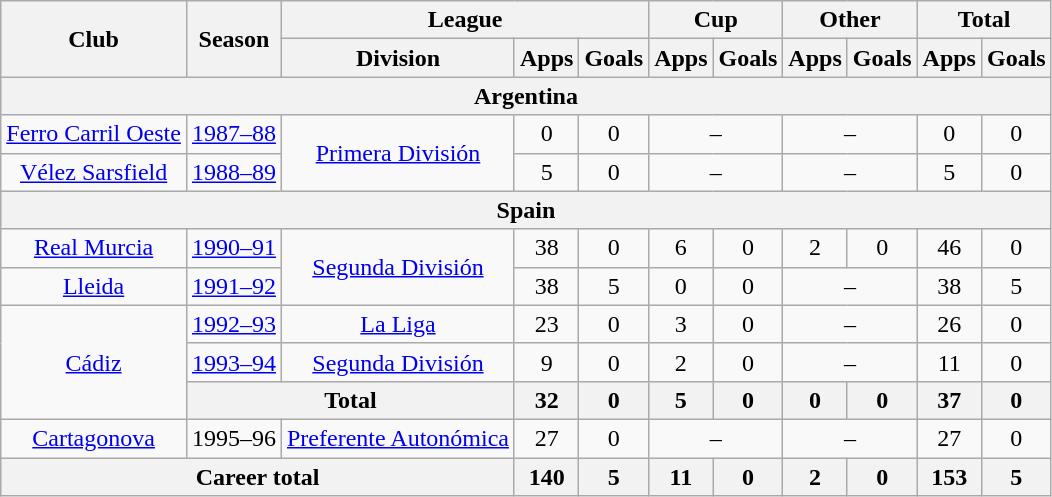<table class="wikitable" style="text-align: center;">
<tr>
<th rowspan="2">Club</th>
<th rowspan="2">Season</th>
<th colspan="3">League</th>
<th colspan="2">Cup</th>
<th colspan="2">Other</th>
<th colspan="2">Total</th>
</tr>
<tr>
<th>Division</th>
<th>Apps</th>
<th>Goals</th>
<th>Apps</th>
<th>Goals</th>
<th>Apps</th>
<th>Goals</th>
<th>Apps</th>
<th>Goals</th>
</tr>
<tr>
<th colspan="11">Argentina</th>
</tr>
<tr>
<td valign="center"><a href='#'>Ferro Carril Oeste</a></td>
<td><a href='#'>1987–88</a></td>
<td rowspan="2"><a href='#'>Primera División</a></td>
<td>0</td>
<td>0</td>
<td colspan="2">–</td>
<td colspan="2">–</td>
<td>0</td>
<td>0</td>
</tr>
<tr>
<td valign="center"><a href='#'>Vélez Sarsfield</a></td>
<td><a href='#'>1988–89</a></td>
<td>5</td>
<td>0</td>
<td colspan="2">–</td>
<td colspan="2">–</td>
<td>5</td>
<td>0</td>
</tr>
<tr>
<th colspan="11">Spain</th>
</tr>
<tr>
<td valign="center"><a href='#'>Real Murcia</a></td>
<td><a href='#'>1990–91</a></td>
<td rowspan="2"><a href='#'>Segunda División</a></td>
<td>38</td>
<td>0</td>
<td>6</td>
<td>0</td>
<td>2</td>
<td>0</td>
<td>46</td>
<td>0</td>
</tr>
<tr>
<td valign="center"><a href='#'>Lleida</a></td>
<td><a href='#'>1991–92</a></td>
<td>38</td>
<td>5</td>
<td>0</td>
<td>0</td>
<td colspan="2">–</td>
<td>38</td>
<td>5</td>
</tr>
<tr>
<td rowspan="3" valign="center"><a href='#'>Cádiz</a></td>
<td><a href='#'>1992–93</a></td>
<td><a href='#'>La Liga</a></td>
<td>23</td>
<td>0</td>
<td>3</td>
<td>0</td>
<td colspan="2">–</td>
<td>26</td>
<td>0</td>
</tr>
<tr>
<td><a href='#'>1993–94</a></td>
<td><a href='#'>Segunda División</a></td>
<td>9</td>
<td>0</td>
<td>2</td>
<td>0</td>
<td colspan="2">–</td>
<td>11</td>
<td>0</td>
</tr>
<tr>
<th colspan="2">Total</th>
<th>32</th>
<th>0</th>
<th>5</th>
<th>0</th>
<th>0</th>
<th>0</th>
<th>37</th>
<th>0</th>
</tr>
<tr>
<td valign="center"><a href='#'>Cartagonova</a></td>
<td>1995–96</td>
<td><a href='#'>Preferente Autonómica</a></td>
<td>27</td>
<td>0</td>
<td colspan="2">–</td>
<td colspan="2">–</td>
<td>27</td>
<td>0</td>
</tr>
<tr>
<th colspan="3">Career total</th>
<th>140</th>
<th>5</th>
<th>11</th>
<th>0</th>
<th>2</th>
<th>0</th>
<th>153</th>
<th>5</th>
</tr>
</table>
